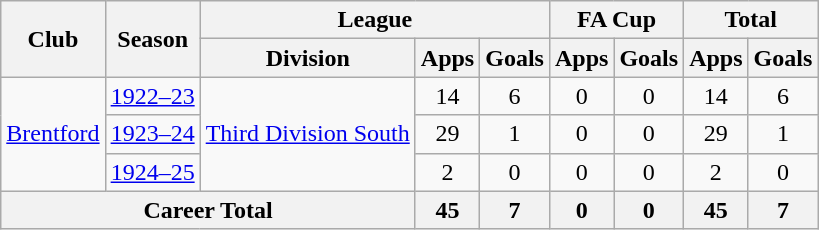<table class="wikitable" style="text-align: center;">
<tr>
<th rowspan="2">Club</th>
<th rowspan="2">Season</th>
<th colspan="3">League</th>
<th colspan="2">FA Cup</th>
<th colspan="2">Total</th>
</tr>
<tr>
<th>Division</th>
<th>Apps</th>
<th>Goals</th>
<th>Apps</th>
<th>Goals</th>
<th>Apps</th>
<th>Goals</th>
</tr>
<tr>
<td rowspan="3"><a href='#'>Brentford</a></td>
<td><a href='#'>1922–23</a></td>
<td rowspan="3"><a href='#'>Third Division South</a></td>
<td>14</td>
<td>6</td>
<td>0</td>
<td>0</td>
<td>14</td>
<td>6</td>
</tr>
<tr>
<td><a href='#'>1923–24</a></td>
<td>29</td>
<td>1</td>
<td>0</td>
<td>0</td>
<td>29</td>
<td>1</td>
</tr>
<tr>
<td><a href='#'>1924–25</a></td>
<td>2</td>
<td>0</td>
<td>0</td>
<td>0</td>
<td>2</td>
<td>0</td>
</tr>
<tr>
<th colspan="3">Career Total</th>
<th>45</th>
<th>7</th>
<th>0</th>
<th>0</th>
<th>45</th>
<th>7</th>
</tr>
</table>
